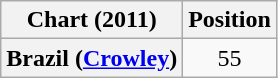<table class="wikitable plainrowheaders" style="text-align:center">
<tr>
<th scope="col">Chart (2011)</th>
<th scope="col">Position</th>
</tr>
<tr>
<th scope="row">Brazil (<a href='#'>Crowley</a>)</th>
<td>55</td>
</tr>
</table>
